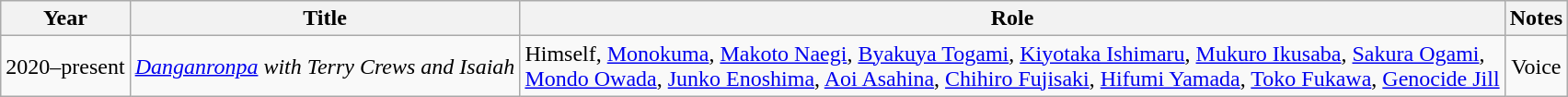<table class="wikitable sortable">
<tr>
<th>Year</th>
<th>Title</th>
<th>Role</th>
<th class="unsortable">Notes</th>
</tr>
<tr>
<td>2020–present</td>
<td><em><a href='#'>Danganronpa</a> with Terry Crews and Isaiah</em></td>
<td>Himself, <a href='#'>Monokuma</a>, <a href='#'>Makoto Naegi</a>, <a href='#'>Byakuya Togami</a>, <a href='#'>Kiyotaka Ishimaru</a>, <a href='#'>Mukuro Ikusaba</a>, <a href='#'>Sakura Ogami</a>,<br><a href='#'>Mondo Owada</a>, <a href='#'>Junko Enoshima</a>, <a href='#'>Aoi Asahina</a>, <a href='#'>Chihiro Fujisaki</a>, <a href='#'>Hifumi Yamada</a>, <a href='#'>Toko Fukawa</a>, <a href='#'>Genocide Jill</a></td>
<td style="text-align:center;">Voice</td>
</tr>
</table>
